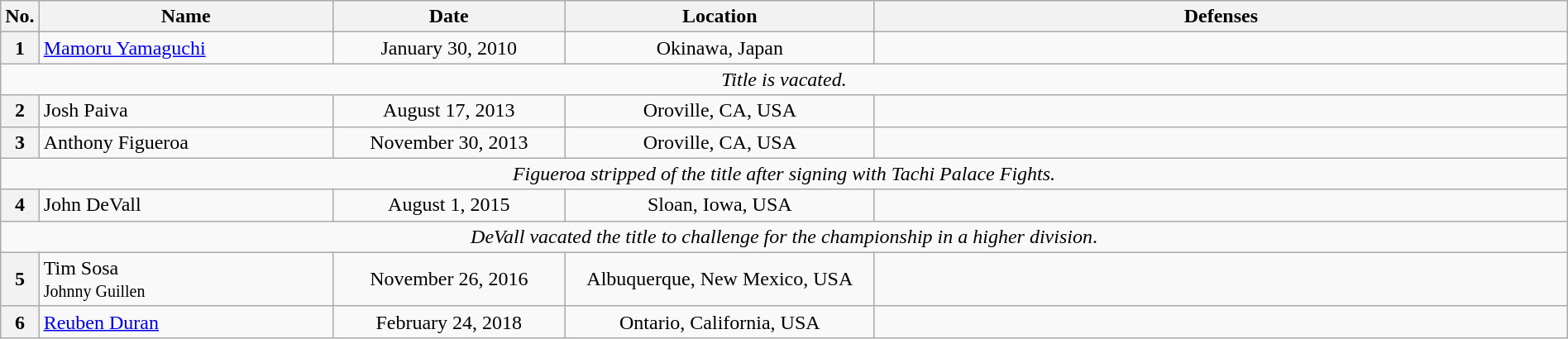<table class="wikitable" width=100%>
<tr>
<th width=1%>No.</th>
<th width=19%>Name</th>
<th width=15%>Date</th>
<th width=20%>Location</th>
<th width=45%>Defenses</th>
</tr>
<tr>
<th>1</th>
<td align=left> <a href='#'>Mamoru Yamaguchi</a><br></td>
<td align=center>January 30, 2010 <br></td>
<td align=center>Okinawa, Japan</td>
<td></td>
</tr>
<tr>
<td align="center" colspan="5"><em>Title is vacated.</em></td>
</tr>
<tr>
<th>2</th>
<td align=left> Josh Paiva<br></td>
<td align=center>August 17, 2013 <br></td>
<td align=center>Oroville, CA, USA</td>
<td></td>
</tr>
<tr>
<th>3</th>
<td align=left> Anthony Figueroa</td>
<td align=center>November 30, 2013 <br></td>
<td align=center>Oroville, CA, USA</td>
<td></td>
</tr>
<tr>
<td align="center" colspan="5"><em>Figueroa stripped of the title after signing with Tachi Palace Fights.</em></td>
</tr>
<tr>
<th>4</th>
<td align=left> John DeVall<br></td>
<td align=center>August 1, 2015 <br></td>
<td align=center>Sloan, Iowa, USA</td>
<td></td>
</tr>
<tr>
<td align="center" colspan="5"><em>DeVall vacated the title to challenge for the championship in a higher division</em>.</td>
</tr>
<tr>
<th>5</th>
<td align=left> Tim Sosa<br><small>Johnny Guillen</small></td>
<td align=center>November 26, 2016 <br></td>
<td align=center>Albuquerque, New Mexico, USA</td>
<td></td>
</tr>
<tr>
<th>6</th>
<td align=left> <a href='#'>Reuben Duran</a></td>
<td align=center>February 24, 2018 <br></td>
<td align=center>Ontario, California, USA</td>
<td></td>
</tr>
</table>
